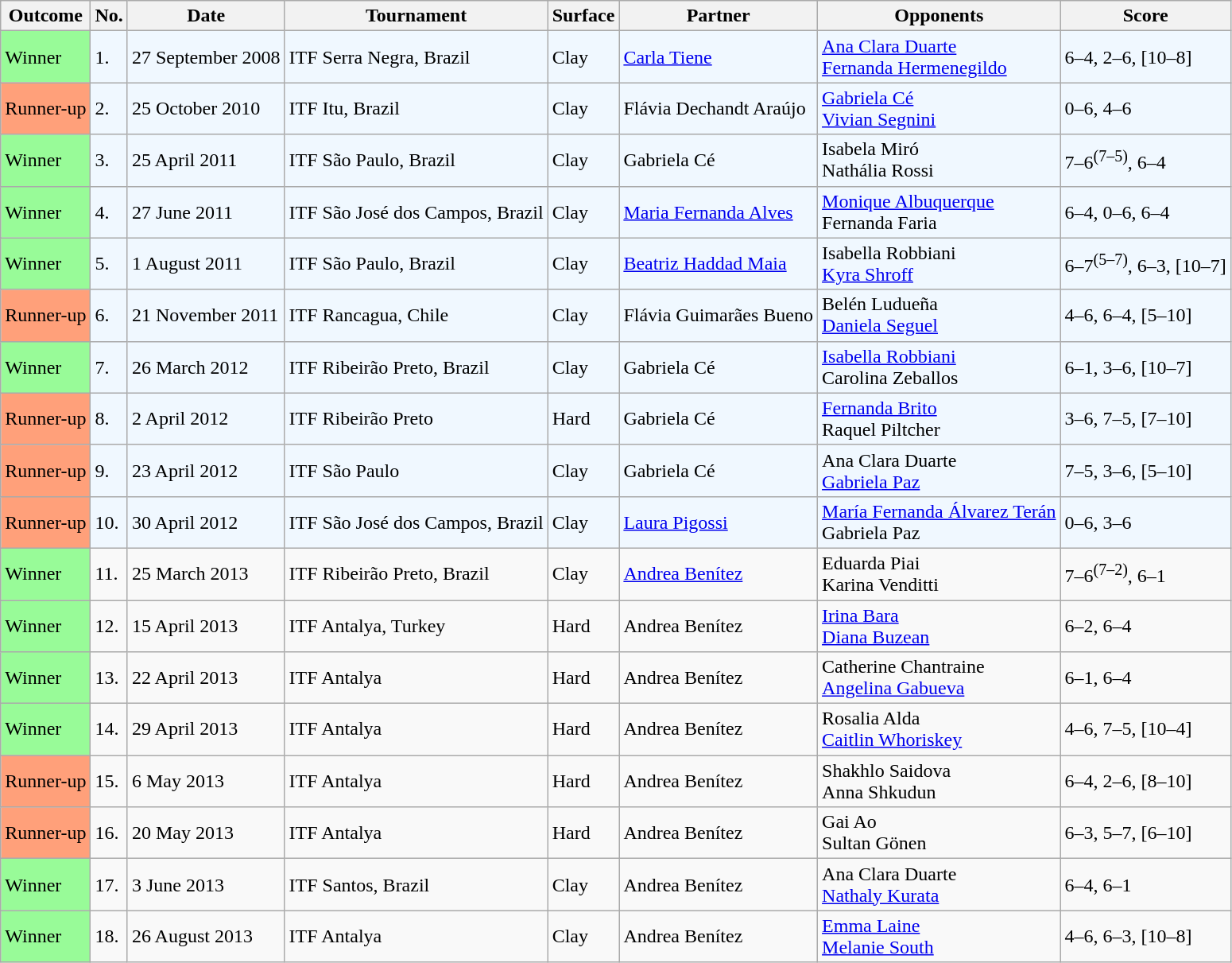<table class="sortable wikitable">
<tr>
<th>Outcome</th>
<th>No.</th>
<th>Date</th>
<th>Tournament</th>
<th>Surface</th>
<th>Partner</th>
<th>Opponents</th>
<th class="unsortable">Score</th>
</tr>
<tr style="background:#f0f8ff;">
<td bgcolor="98FB98">Winner</td>
<td>1.</td>
<td>27 September 2008</td>
<td>ITF Serra Negra, Brazil</td>
<td>Clay</td>
<td> <a href='#'>Carla Tiene</a></td>
<td> <a href='#'>Ana Clara Duarte</a> <br>  <a href='#'>Fernanda Hermenegildo</a></td>
<td>6–4, 2–6, [10–8]</td>
</tr>
<tr style="background:#f0f8ff;">
<td style="background:#ffa07a;">Runner-up</td>
<td>2.</td>
<td>25 October 2010</td>
<td>ITF Itu, Brazil</td>
<td>Clay</td>
<td> Flávia Dechandt Araújo</td>
<td> <a href='#'>Gabriela Cé</a> <br>  <a href='#'>Vivian Segnini</a></td>
<td>0–6, 4–6</td>
</tr>
<tr style="background:#f0f8ff;">
<td style="background:#98fb98;">Winner</td>
<td>3.</td>
<td>25 April 2011</td>
<td>ITF São Paulo, Brazil</td>
<td>Clay</td>
<td> Gabriela Cé</td>
<td> Isabela Miró <br>  Nathália Rossi</td>
<td>7–6<sup>(7–5)</sup>, 6–4</td>
</tr>
<tr style="background:#f0f8ff;">
<td style="background:#98fb98;">Winner</td>
<td>4.</td>
<td>27 June 2011</td>
<td>ITF São José dos Campos, Brazil</td>
<td>Clay</td>
<td> <a href='#'>Maria Fernanda Alves</a></td>
<td> <a href='#'>Monique Albuquerque</a> <br>  Fernanda Faria</td>
<td>6–4, 0–6, 6–4</td>
</tr>
<tr style="background:#f0f8ff;">
<td style="background:#98fb98;">Winner</td>
<td>5.</td>
<td>1 August 2011</td>
<td>ITF São Paulo, Brazil</td>
<td>Clay</td>
<td> <a href='#'>Beatriz Haddad Maia</a></td>
<td> Isabella Robbiani <br>  <a href='#'>Kyra Shroff</a></td>
<td>6–7<sup>(5–7)</sup>, 6–3, [10–7]</td>
</tr>
<tr style="background:#f0f8ff;">
<td style="background:#ffa07a;">Runner-up</td>
<td>6.</td>
<td>21 November 2011</td>
<td>ITF Rancagua, Chile</td>
<td>Clay</td>
<td> Flávia Guimarães Bueno</td>
<td> Belén Ludueña <br>  <a href='#'>Daniela Seguel</a></td>
<td>4–6, 6–4, [5–10]</td>
</tr>
<tr style="background:#f0f8ff;">
<td style="background:#98fb98;">Winner</td>
<td>7.</td>
<td>26 March 2012</td>
<td>ITF Ribeirão Preto, Brazil</td>
<td>Clay</td>
<td> Gabriela Cé</td>
<td> <a href='#'>Isabella Robbiani</a> <br>  Carolina Zeballos</td>
<td>6–1, 3–6, [10–7]</td>
</tr>
<tr style="background:#f0f8ff;">
<td style="background:#ffa07a;">Runner-up</td>
<td>8.</td>
<td>2 April 2012</td>
<td>ITF Ribeirão Preto</td>
<td>Hard</td>
<td> Gabriela Cé</td>
<td> <a href='#'>Fernanda Brito</a> <br>  Raquel Piltcher</td>
<td>3–6, 7–5, [7–10]</td>
</tr>
<tr style="background:#f0f8ff;">
<td style="background:#ffa07a;">Runner-up</td>
<td>9.</td>
<td>23 April 2012</td>
<td>ITF São Paulo</td>
<td>Clay</td>
<td> Gabriela Cé</td>
<td> Ana Clara Duarte <br>  <a href='#'>Gabriela Paz</a></td>
<td>7–5, 3–6, [5–10]</td>
</tr>
<tr style="background:#f0f8ff;">
<td style="background:#ffa07a;">Runner-up</td>
<td>10.</td>
<td>30 April 2012</td>
<td>ITF São José dos Campos, Brazil</td>
<td>Clay</td>
<td> <a href='#'>Laura Pigossi</a></td>
<td> <a href='#'>María Fernanda Álvarez Terán</a> <br>  Gabriela Paz</td>
<td>0–6, 3–6</td>
</tr>
<tr>
<td style="background:#98fb98;">Winner</td>
<td>11.</td>
<td>25 March 2013</td>
<td>ITF Ribeirão Preto, Brazil</td>
<td>Clay</td>
<td> <a href='#'>Andrea Benítez</a></td>
<td> Eduarda Piai <br>  Karina Venditti</td>
<td>7–6<sup>(7–2)</sup>, 6–1</td>
</tr>
<tr>
<td style="background:#98fb98;">Winner</td>
<td>12.</td>
<td>15 April 2013</td>
<td>ITF Antalya, Turkey</td>
<td>Hard</td>
<td> Andrea Benítez</td>
<td> <a href='#'>Irina Bara</a> <br>  <a href='#'>Diana Buzean</a></td>
<td>6–2, 6–4</td>
</tr>
<tr>
<td style="background:#98fb98;">Winner</td>
<td>13.</td>
<td>22 April 2013</td>
<td>ITF Antalya</td>
<td>Hard</td>
<td> Andrea Benítez</td>
<td> Catherine Chantraine <br>  <a href='#'>Angelina Gabueva</a></td>
<td>6–1, 6–4</td>
</tr>
<tr>
<td style="background:#98fb98;">Winner</td>
<td>14.</td>
<td>29 April 2013</td>
<td>ITF Antalya</td>
<td>Hard</td>
<td> Andrea Benítez</td>
<td> Rosalia Alda <br>  <a href='#'>Caitlin Whoriskey</a></td>
<td>4–6, 7–5, [10–4]</td>
</tr>
<tr>
<td style="background:#ffa07a;">Runner-up</td>
<td>15.</td>
<td>6 May 2013</td>
<td>ITF Antalya</td>
<td>Hard</td>
<td> Andrea Benítez</td>
<td> Shakhlo Saidova <br>  Anna Shkudun</td>
<td>6–4, 2–6, [8–10]</td>
</tr>
<tr>
<td style="background:#ffa07a;">Runner-up</td>
<td>16.</td>
<td>20 May 2013</td>
<td>ITF Antalya</td>
<td>Hard</td>
<td> Andrea Benítez</td>
<td> Gai Ao <br>  Sultan Gönen</td>
<td>6–3, 5–7, [6–10]</td>
</tr>
<tr>
<td style="background:#98fb98;">Winner</td>
<td>17.</td>
<td>3 June 2013</td>
<td>ITF Santos, Brazil</td>
<td>Clay</td>
<td> Andrea Benítez</td>
<td> Ana Clara Duarte <br>  <a href='#'>Nathaly Kurata</a></td>
<td>6–4, 6–1</td>
</tr>
<tr>
<td style="background:#98fb98;">Winner</td>
<td>18.</td>
<td>26 August 2013</td>
<td>ITF Antalya</td>
<td>Clay</td>
<td> Andrea Benítez</td>
<td> <a href='#'>Emma Laine</a> <br>  <a href='#'>Melanie South</a></td>
<td>4–6, 6–3, [10–8]</td>
</tr>
</table>
